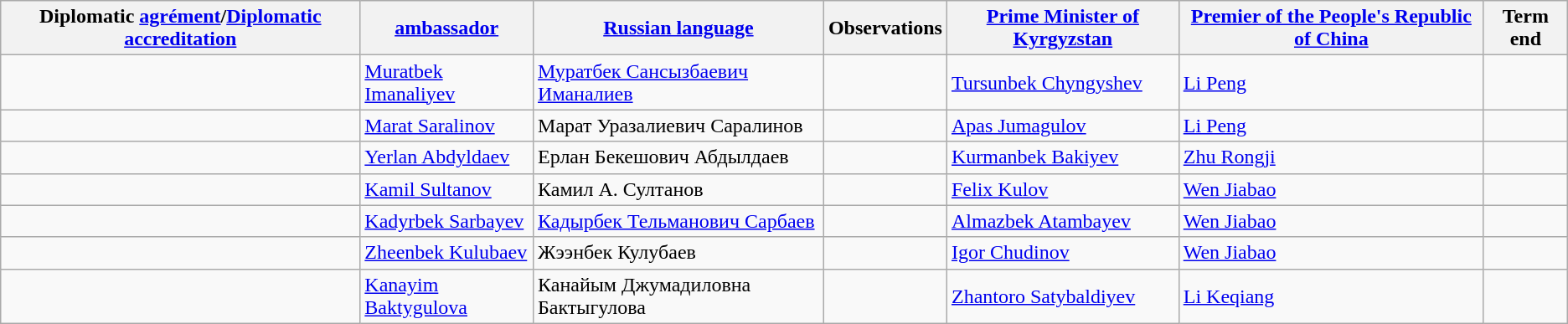<table class="wikitable sortable">
<tr>
<th>Diplomatic <a href='#'>agrément</a>/<a href='#'>Diplomatic accreditation</a></th>
<th><a href='#'>ambassador</a></th>
<th><a href='#'>Russian language</a></th>
<th>Observations</th>
<th><a href='#'>Prime Minister of Kyrgyzstan</a></th>
<th><a href='#'>Premier of the People's Republic of China</a></th>
<th>Term end</th>
</tr>
<tr>
<td></td>
<td><a href='#'>Muratbek Imanaliyev</a></td>
<td><a href='#'>Муратбек Сансызбаевич Иманалиев</a></td>
<td></td>
<td><a href='#'>Tursunbek Chyngyshev</a></td>
<td><a href='#'>Li Peng</a></td>
<td></td>
</tr>
<tr>
<td></td>
<td><a href='#'>Marat Saralinov</a></td>
<td>Марат Уразалиевич Саралинов</td>
<td></td>
<td><a href='#'>Apas Jumagulov</a></td>
<td><a href='#'>Li Peng</a></td>
<td></td>
</tr>
<tr>
<td></td>
<td><a href='#'>Yerlan Abdyldaev</a></td>
<td>Ерлан Бекешович Абдылдаев</td>
<td></td>
<td><a href='#'>Kurmanbek Bakiyev</a></td>
<td><a href='#'>Zhu Rongji</a></td>
<td></td>
</tr>
<tr>
<td></td>
<td><a href='#'>Kamil Sultanov</a></td>
<td>Камил А. Султанов</td>
<td></td>
<td><a href='#'>Felix Kulov</a></td>
<td><a href='#'>Wen Jiabao</a></td>
<td></td>
</tr>
<tr>
<td></td>
<td><a href='#'>Kadyrbek Sarbayev</a></td>
<td><a href='#'>Кадырбек Тельманович Сарбаев</a></td>
<td></td>
<td><a href='#'>Almazbek Atambayev</a></td>
<td><a href='#'>Wen Jiabao</a></td>
<td></td>
</tr>
<tr>
<td></td>
<td><a href='#'>Zheenbek Kulubaev</a></td>
<td>Жээнбек Кулубаев</td>
<td></td>
<td><a href='#'>Igor Chudinov</a></td>
<td><a href='#'>Wen Jiabao</a></td>
<td></td>
</tr>
<tr>
<td></td>
<td><a href='#'>Kanayim Baktygulova</a></td>
<td>Канайым Джумадиловна Бактыгулова</td>
<td></td>
<td><a href='#'>Zhantoro Satybaldiyev</a></td>
<td><a href='#'>Li Keqiang</a></td>
<td></td>
</tr>
</table>
